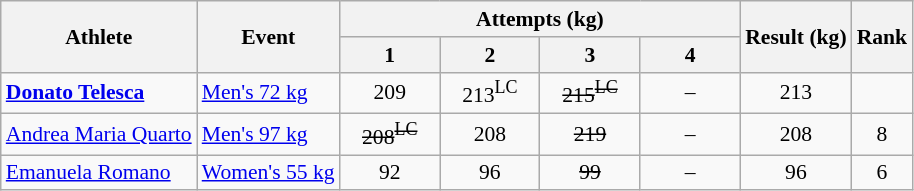<table class=wikitable style="font-size:90%">
<tr>
<th rowspan=2>Athlete</th>
<th rowspan=2>Event</th>
<th colspan=4>Attempts (kg)</th>
<th rowspan=2>Result (kg)</th>
<th rowspan=2>Rank</th>
</tr>
<tr>
<th width="60">1</th>
<th width="60">2</th>
<th width="60">3</th>
<th width="60">4</th>
</tr>
<tr align=center>
<td align=left><strong><a href='#'>Donato Telesca</a></strong></td>
<td align=left><a href='#'>Men's 72 kg</a></td>
<td>209</td>
<td>213<sup>LC</sup></td>
<td><s>215<sup>LC</sup></s></td>
<td>–</td>
<td>213</td>
<td></td>
</tr>
<tr align=center>
<td align=left><a href='#'>Andrea Maria Quarto</a></td>
<td align=left><a href='#'>Men's 97 kg</a></td>
<td><s>208<sup>LC</sup></s></td>
<td>208</td>
<td><s>219</s></td>
<td>–</td>
<td>208</td>
<td>8</td>
</tr>
<tr align=center>
<td align=left><a href='#'>Emanuela Romano</a></td>
<td align=left><a href='#'>Women's 55 kg</a></td>
<td>92</td>
<td>96</td>
<td><s>99</s></td>
<td>–</td>
<td>96</td>
<td>6</td>
</tr>
</table>
